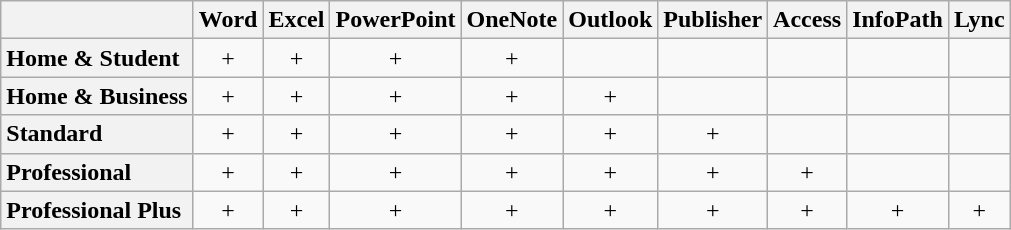<table class="wikitable" style="text-align: center">
<tr>
<th></th>
<th>Word</th>
<th>Excel</th>
<th>PowerPoint</th>
<th>OneNote</th>
<th>Outlook</th>
<th>Publisher</th>
<th>Access</th>
<th>InfoPath</th>
<th>Lync</th>
</tr>
<tr>
<th style="text-align: left">Home & Student</th>
<td>+</td>
<td>+</td>
<td>+</td>
<td>+</td>
<td></td>
<td></td>
<td></td>
<td></td>
<td></td>
</tr>
<tr>
<th style="text-align: left">Home & Business</th>
<td>+</td>
<td>+</td>
<td>+</td>
<td>+</td>
<td>+</td>
<td></td>
<td></td>
<td></td>
<td></td>
</tr>
<tr>
<th style="text-align: left">Standard</th>
<td>+</td>
<td>+</td>
<td>+</td>
<td>+</td>
<td>+</td>
<td>+</td>
<td></td>
<td></td>
<td></td>
</tr>
<tr>
<th style="text-align: left">Professional</th>
<td>+</td>
<td>+</td>
<td>+</td>
<td>+</td>
<td>+</td>
<td>+</td>
<td>+</td>
<td></td>
<td></td>
</tr>
<tr>
<th style="text-align: left">Professional Plus</th>
<td>+</td>
<td>+</td>
<td>+</td>
<td>+</td>
<td>+</td>
<td>+</td>
<td>+</td>
<td>+</td>
<td>+</td>
</tr>
</table>
